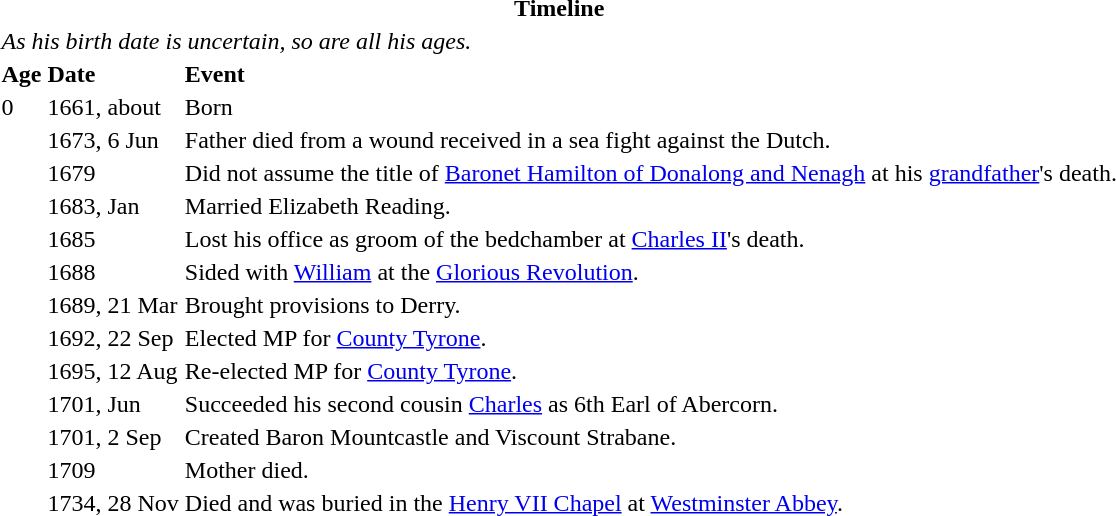<table>
<tr>
<th colspan=3>Timeline</th>
</tr>
<tr>
<td colspan=3><em>As his birth date is uncertain, so are all his ages.</em></td>
</tr>
<tr>
<th align="left">Age</th>
<th align="left">Date</th>
<th align="left">Event</th>
</tr>
<tr>
<td>0</td>
<td>1661, about</td>
<td>Born</td>
</tr>
<tr>
<td></td>
<td>1673, 6 Jun</td>
<td>Father died from a wound received in a sea fight against the Dutch.</td>
</tr>
<tr>
<td></td>
<td>1679</td>
<td>Did not assume the title of <a href='#'>Baronet Hamilton of Donalong and Nenagh</a> at his <a href='#'>grandfather</a>'s death.</td>
</tr>
<tr>
<td></td>
<td>1683, Jan</td>
<td>Married Elizabeth Reading.</td>
</tr>
<tr>
<td></td>
<td>1685</td>
<td>Lost his office as groom of the bedchamber at <a href='#'>Charles II</a>'s death.</td>
</tr>
<tr>
<td></td>
<td>1688</td>
<td>Sided with <a href='#'>William</a> at the <a href='#'>Glorious Revolution</a>.</td>
</tr>
<tr>
<td></td>
<td>1689, 21 Mar</td>
<td>Brought provisions to Derry.</td>
</tr>
<tr>
<td></td>
<td>1692, 22 Sep</td>
<td>Elected MP for <a href='#'>County Tyrone</a>.</td>
</tr>
<tr>
<td></td>
<td>1695, 12 Aug</td>
<td>Re-elected MP for <a href='#'>County Tyrone</a>.</td>
</tr>
<tr>
<td></td>
<td>1701, Jun</td>
<td>Succeeded his second cousin <a href='#'>Charles</a> as 6th Earl of Abercorn.</td>
</tr>
<tr>
<td></td>
<td>1701, 2 Sep</td>
<td>Created Baron Mountcastle and Viscount Strabane.</td>
</tr>
<tr>
<td></td>
<td>1709</td>
<td>Mother died.</td>
</tr>
<tr>
<td></td>
<td>1734, 28 Nov</td>
<td>Died and was buried in the <a href='#'>Henry VII Chapel</a> at <a href='#'>Westminster Abbey</a>.</td>
</tr>
</table>
